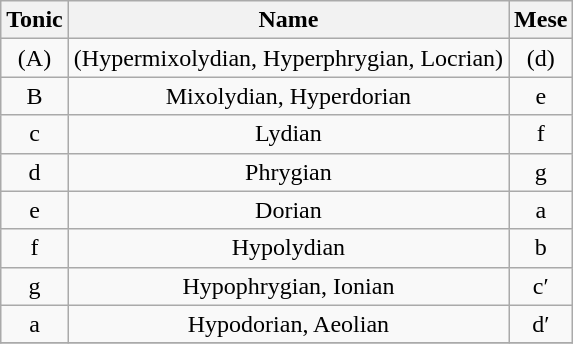<table class="wikitable" style="text-align:center">
<tr>
<th>Tonic</th>
<th>Name</th>
<th>Mese</th>
</tr>
<tr>
<td>(A)</td>
<td>(Hypermixolydian, Hyperphrygian, Locrian)</td>
<td>(d)</td>
</tr>
<tr>
<td>B</td>
<td>Mixolydian, Hyperdorian</td>
<td>e</td>
</tr>
<tr>
<td>c</td>
<td>Lydian</td>
<td>f</td>
</tr>
<tr>
<td>d</td>
<td>Phrygian</td>
<td>g</td>
</tr>
<tr>
<td>e</td>
<td>Dorian</td>
<td>a</td>
</tr>
<tr>
<td>f</td>
<td>Hypolydian</td>
<td>b</td>
</tr>
<tr>
<td>g</td>
<td>Hypophrygian, Ionian</td>
<td>c′</td>
</tr>
<tr>
<td>a</td>
<td>Hypodorian, Aeolian</td>
<td>d′</td>
</tr>
<tr>
</tr>
</table>
